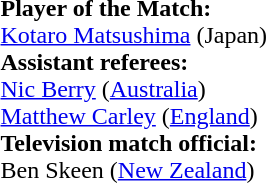<table style="width:100%">
<tr>
<td><br><strong>Player of the Match:</strong>
<br><a href='#'>Kotaro Matsushima</a> (Japan)<br><strong>Assistant referees:</strong>
<br><a href='#'>Nic Berry</a> (<a href='#'>Australia</a>)
<br><a href='#'>Matthew Carley</a> (<a href='#'>England</a>)
<br><strong>Television match official:</strong>
<br>Ben Skeen (<a href='#'>New Zealand</a>)</td>
</tr>
</table>
